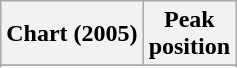<table class="wikitable sortable plainrowheaders">
<tr>
<th>Chart (2005)</th>
<th>Peak<br>position</th>
</tr>
<tr>
</tr>
<tr>
</tr>
</table>
